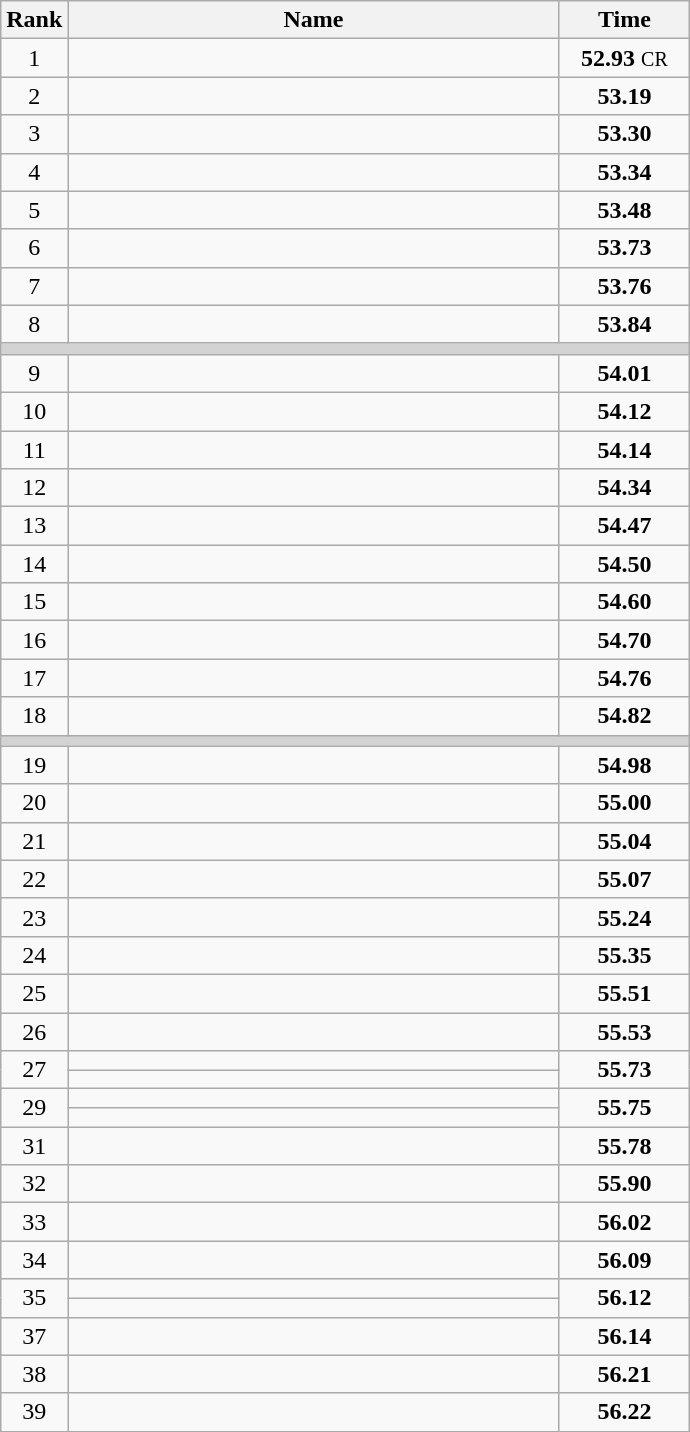<table class="wikitable">
<tr>
<th>Rank</th>
<th align="center" style="width: 20em">Name</th>
<th align="center" style="width: 5em">Time</th>
</tr>
<tr>
<td align="center">1</td>
<td></td>
<td align="center"><strong>52.93</strong> <small>CR</small></td>
</tr>
<tr>
<td align="center">2</td>
<td></td>
<td align="center"><strong>53.19</strong></td>
</tr>
<tr>
<td align="center">3</td>
<td></td>
<td align="center"><strong>53.30</strong></td>
</tr>
<tr>
<td align="center">4</td>
<td></td>
<td align="center"><strong>53.34</strong></td>
</tr>
<tr>
<td align="center">5</td>
<td></td>
<td align="center"><strong>53.48</strong></td>
</tr>
<tr>
<td align="center">6</td>
<td></td>
<td align="center"><strong>53.73</strong></td>
</tr>
<tr>
<td align="center">7</td>
<td></td>
<td align="center"><strong>53.76</strong></td>
</tr>
<tr>
<td align="center">8</td>
<td></td>
<td align="center"><strong>53.84</strong></td>
</tr>
<tr>
<td colspan=3 bgcolor=lightgray></td>
</tr>
<tr>
<td align="center">9</td>
<td></td>
<td align="center"><strong>54.01</strong></td>
</tr>
<tr>
<td align="center">10</td>
<td></td>
<td align="center"><strong>54.12</strong></td>
</tr>
<tr>
<td align="center">11</td>
<td></td>
<td align="center"><strong>54.14</strong></td>
</tr>
<tr>
<td align="center">12</td>
<td></td>
<td align="center"><strong>54.34</strong></td>
</tr>
<tr>
<td align="center">13</td>
<td></td>
<td align="center"><strong>54.47</strong></td>
</tr>
<tr>
<td align="center">14</td>
<td></td>
<td align="center"><strong>54.50</strong></td>
</tr>
<tr>
<td align="center">15</td>
<td></td>
<td align="center"><strong>54.60</strong></td>
</tr>
<tr>
<td align="center">16</td>
<td></td>
<td align="center"><strong>54.70</strong></td>
</tr>
<tr>
<td align="center">17</td>
<td></td>
<td align="center"><strong>54.76</strong></td>
</tr>
<tr>
<td align="center">18</td>
<td></td>
<td align="center"><strong>54.82</strong></td>
</tr>
<tr>
<td colspan=3 bgcolor=lightgray></td>
</tr>
<tr>
<td align="center">19</td>
<td></td>
<td align="center"><strong>54.98</strong></td>
</tr>
<tr>
<td align="center">20</td>
<td></td>
<td align="center"><strong>55.00</strong></td>
</tr>
<tr>
<td align="center">21</td>
<td></td>
<td align="center"><strong>55.04</strong></td>
</tr>
<tr>
<td align="center">22</td>
<td></td>
<td align="center"><strong>55.07</strong></td>
</tr>
<tr>
<td align="center">23</td>
<td></td>
<td align="center"><strong>55.24</strong></td>
</tr>
<tr>
<td align="center">24</td>
<td></td>
<td align="center"><strong>55.35</strong></td>
</tr>
<tr>
<td align="center">25</td>
<td></td>
<td align="center"><strong>55.51</strong></td>
</tr>
<tr>
<td align="center">26</td>
<td></td>
<td align="center"><strong>55.53</strong></td>
</tr>
<tr>
<td rowspan=2 align="center">27</td>
<td></td>
<td rowspan=2 align="center"><strong>55.73</strong></td>
</tr>
<tr>
<td></td>
</tr>
<tr>
<td rowspan=2 align="center">29</td>
<td></td>
<td rowspan=2 align="center"><strong>55.75</strong></td>
</tr>
<tr>
<td></td>
</tr>
<tr>
<td align="center">31</td>
<td></td>
<td align="center"><strong>55.78</strong></td>
</tr>
<tr>
<td align="center">32</td>
<td></td>
<td align="center"><strong>55.90</strong></td>
</tr>
<tr>
<td align="center">33</td>
<td></td>
<td align="center"><strong>56.02</strong></td>
</tr>
<tr>
<td align="center">34</td>
<td></td>
<td align="center"><strong>56.09</strong></td>
</tr>
<tr>
<td rowspan=2 align="center">35</td>
<td></td>
<td rowspan=2 align="center"><strong>56.12</strong></td>
</tr>
<tr>
<td></td>
</tr>
<tr>
<td align="center">37</td>
<td></td>
<td align="center"><strong>56.14</strong></td>
</tr>
<tr>
<td align="center">38</td>
<td></td>
<td align="center"><strong>56.21</strong></td>
</tr>
<tr>
<td align="center">39</td>
<td></td>
<td align="center"><strong>56.22</strong></td>
</tr>
</table>
